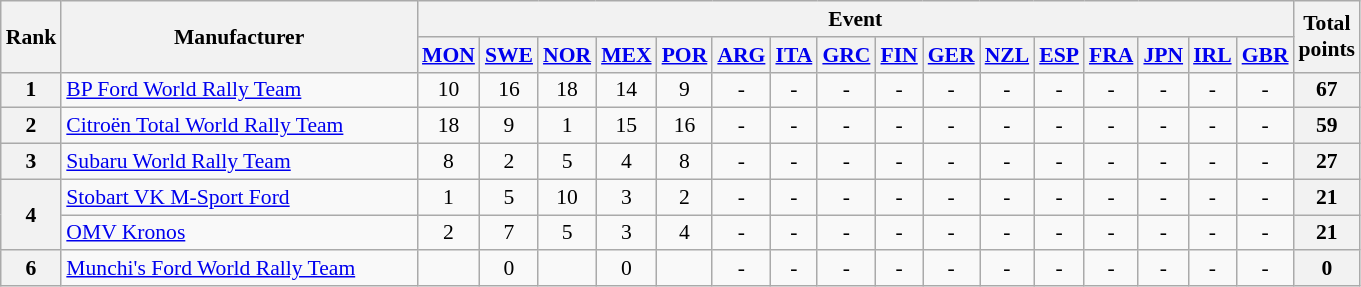<table class="wikitable" style="text-align:center; font-size:90%;">
<tr>
<th rowspan=2>Rank</th>
<th rowspan=2 style="width:16em">Manufacturer</th>
<th colspan=16>Event</th>
<th rowspan=2>Total<br>points</th>
</tr>
<tr valign="top">
<th><a href='#'>MON</a><br></th>
<th><a href='#'>SWE</a><br></th>
<th><a href='#'>NOR</a><br></th>
<th><a href='#'>MEX</a><br></th>
<th><a href='#'>POR</a><br></th>
<th><a href='#'>ARG</a><br></th>
<th><a href='#'>ITA</a><br></th>
<th><a href='#'>GRC</a><br></th>
<th><a href='#'>FIN</a><br></th>
<th><a href='#'>GER</a><br></th>
<th><a href='#'>NZL</a><br></th>
<th><a href='#'>ESP</a><br></th>
<th><a href='#'>FRA</a><br></th>
<th><a href='#'>JPN</a><br></th>
<th><a href='#'>IRL</a><br></th>
<th><a href='#'>GBR</a><br></th>
</tr>
<tr>
<th>1</th>
<td align=left><a href='#'>BP Ford World Rally Team</a></td>
<td>10</td>
<td>16</td>
<td>18</td>
<td>14</td>
<td>9</td>
<td>-</td>
<td>-</td>
<td>-</td>
<td>-</td>
<td>-</td>
<td>-</td>
<td>-</td>
<td>-</td>
<td>-</td>
<td>-</td>
<td>-</td>
<th>67</th>
</tr>
<tr>
<th>2</th>
<td align=left><a href='#'>Citroën Total World Rally Team</a></td>
<td>18</td>
<td>9</td>
<td>1</td>
<td>15</td>
<td>16</td>
<td>-</td>
<td>-</td>
<td>-</td>
<td>-</td>
<td>-</td>
<td>-</td>
<td>-</td>
<td>-</td>
<td>-</td>
<td>-</td>
<td>-</td>
<th>59</th>
</tr>
<tr>
<th>3</th>
<td align=left><a href='#'>Subaru World Rally Team</a></td>
<td>8</td>
<td>2</td>
<td>5</td>
<td>4</td>
<td>8</td>
<td>-</td>
<td>-</td>
<td>-</td>
<td>-</td>
<td>-</td>
<td>-</td>
<td>-</td>
<td>-</td>
<td>-</td>
<td>-</td>
<td>-</td>
<th>27</th>
</tr>
<tr>
<th rowspan=2>4</th>
<td align=left><a href='#'>Stobart VK M-Sport Ford</a></td>
<td>1</td>
<td>5</td>
<td>10</td>
<td>3</td>
<td>2</td>
<td>-</td>
<td>-</td>
<td>-</td>
<td>-</td>
<td>-</td>
<td>-</td>
<td>-</td>
<td>-</td>
<td>-</td>
<td>-</td>
<td>-</td>
<th>21</th>
</tr>
<tr>
<td align=left><a href='#'>OMV Kronos</a></td>
<td>2</td>
<td>7</td>
<td>5</td>
<td>3</td>
<td>4</td>
<td>-</td>
<td>-</td>
<td>-</td>
<td>-</td>
<td>-</td>
<td>-</td>
<td>-</td>
<td>-</td>
<td>-</td>
<td>-</td>
<td>-</td>
<th>21</th>
</tr>
<tr>
<th>6</th>
<td align="left"><a href='#'>Munchi's Ford World Rally Team</a></td>
<td></td>
<td>0</td>
<td></td>
<td>0</td>
<td></td>
<td>-</td>
<td>-</td>
<td>-</td>
<td>-</td>
<td>-</td>
<td>-</td>
<td>-</td>
<td>-</td>
<td>-</td>
<td>-</td>
<td>-</td>
<th>0</th>
</tr>
</table>
